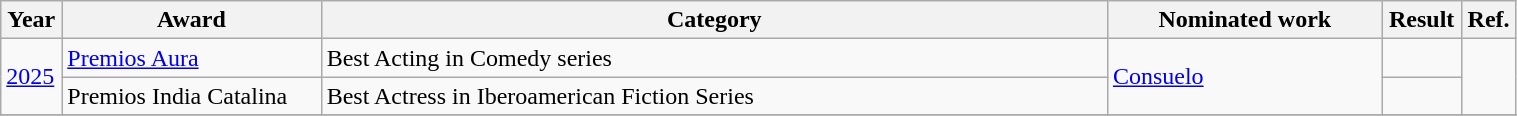<table class="wikitable" width="80%">
<tr>
<th width="10">Year</th>
<th width="160">Award</th>
<th width="500">Category</th>
<th width="170">Nominated work</th>
<th width="30">Result</th>
<th width="10">Ref.</th>
</tr>
<tr>
<td rowspan="2"><a href='#'>2025</a></td>
<td><a href='#'>Premios Aura</a></td>
<td>Best Acting in Comedy series</td>
<td rowspan="2"><a href='#'>Consuelo</a></td>
<td></td>
<td rowspan="2"></td>
</tr>
<tr>
<td>Premios India Catalina</td>
<td>Best Actress in Iberoamerican Fiction Series</td>
<td></td>
</tr>
<tr>
</tr>
</table>
